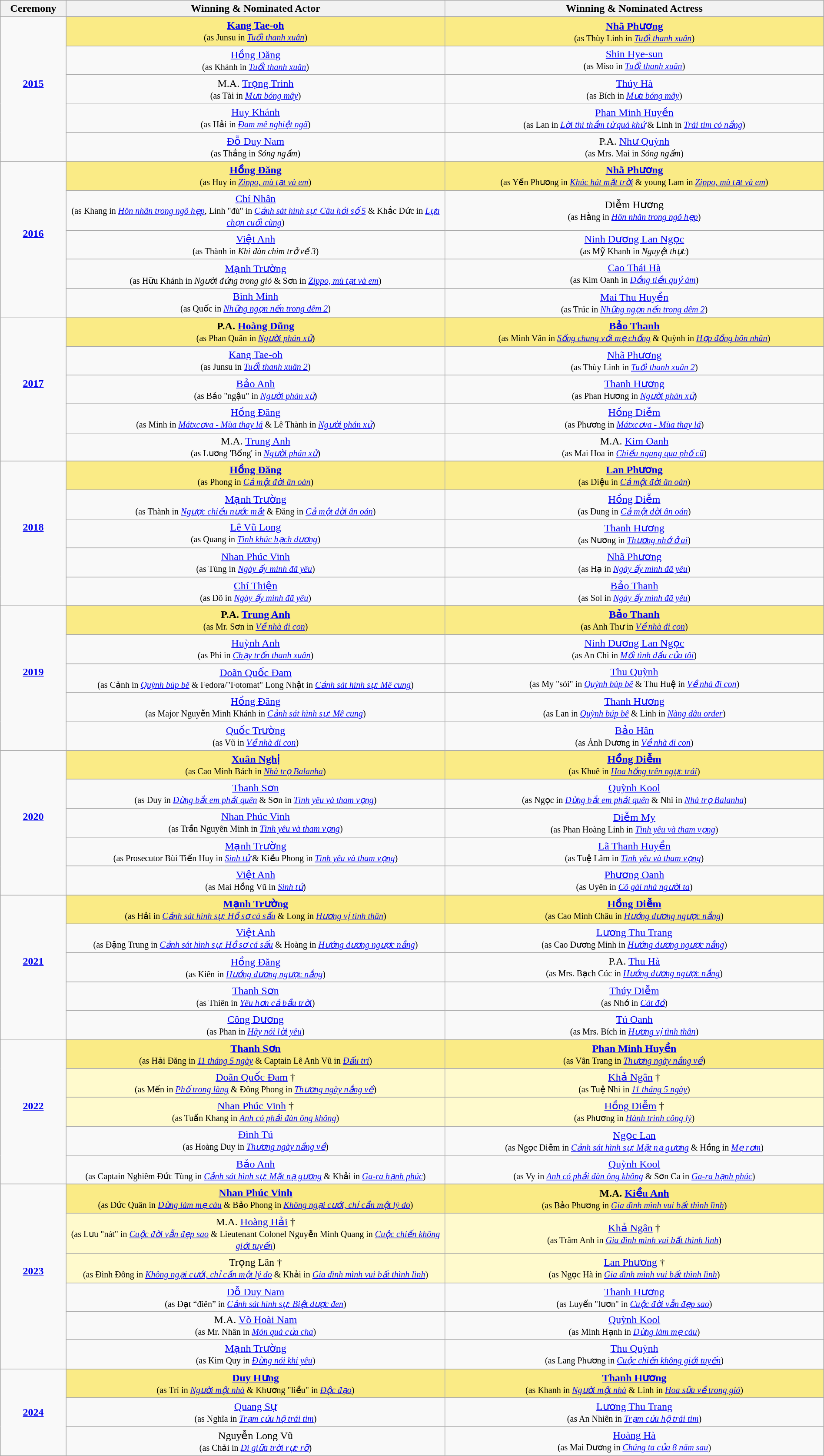<table class="wikitable" style="text-align:center; width:100%;">
<tr>
<th scope="col" style="width:8%;">Ceremony</th>
<th scope="col" style="width:46%;">Winning & Nominated Actor</th>
<th scope="col" style="width:46%;">Winning & Nominated Actress</th>
</tr>
<tr>
<td rowspan=6 style="text-align:center"><strong><a href='#'>2015</a></strong><br><br></td>
</tr>
<tr style="background:#FAEB86">
<td><strong><a href='#'>Kang Tae-oh</a> </strong> <br><small>(as Junsu in <em><a href='#'>Tuổi thanh xuân</a></em>)</small></td>
<td><strong><a href='#'>Nhã Phương</a> </strong> <br><small>(as Thùy Linh in <em><a href='#'>Tuổi thanh xuân</a></em>)</small></td>
</tr>
<tr>
<td><a href='#'>Hồng Đăng</a> <br><small>(as Khánh in <em><a href='#'>Tuổi thanh xuân</a></em>)</small></td>
<td><a href='#'>Shin Hye-sun</a> <br><small>(as Miso in <em><a href='#'>Tuổi thanh xuân</a></em>)</small></td>
</tr>
<tr>
<td>M.A. <a href='#'>Trọng Trinh</a> <br><small>(as Tài in <em><a href='#'>Mưa bóng mây</a></em>)</small></td>
<td><a href='#'>Thúy Hà</a> <br><small>(as Bích in <em><a href='#'>Mưa bóng mây</a></em>)</small></td>
</tr>
<tr>
<td><a href='#'>Huy Khánh</a> <br><small>(as Hải in <em><a href='#'>Đam mê nghiệt ngã</a></em>)</small></td>
<td><a href='#'>Phan Minh Huyền</a> <br><small>(as Lan in <em><a href='#'>Lời thì thầm từ quá khứ</a></em> & Linh in <em><a href='#'>Trái tim có nắng</a></em>)</small></td>
</tr>
<tr>
<td><a href='#'>Đỗ Duy Nam</a> <br><small>(as Thắng in <em>Sóng ngầm</em>)</small></td>
<td>P.A. <a href='#'>Như Quỳnh</a> <br><small>(as Mrs. Mai in <em>Sóng ngầm</em>)</small></td>
</tr>
<tr>
<td rowspan=6 style="text-align:center"><strong><a href='#'>2016</a></strong><br><br></td>
</tr>
<tr style="background:#FAEB86">
<td><strong><a href='#'>Hồng Đăng</a> </strong> <br><small>(as Huy in <em><a href='#'>Zippo, mù tạt và em</a></em>)</small></td>
<td><strong><a href='#'>Nhã Phương</a> </strong> <br><small>(as Yến Phương in <em><a href='#'>Khúc hát mặt trời</a></em> & young Lam in <em><a href='#'>Zippo, mù tạt và em</a></em>)</small></td>
</tr>
<tr>
<td><a href='#'>Chí Nhân</a> <br><small>(as Khang in <em><a href='#'>Hôn nhân trong ngõ hẹp</a></em>, Linh "đù" in <em><a href='#'>Cảnh sát hình sự: Câu hỏi số 5</a></em> & Khắc Đức in <em><a href='#'>Lựa chọn cuối cùng</a></em>)</small></td>
<td>Diễm Hương <br><small>(as Hằng in <em><a href='#'>Hôn nhân trong ngõ hẹp</a></em>)</small></td>
</tr>
<tr>
<td><a href='#'>Việt Anh</a> <br><small>(as Thành in <em>Khi đàn chim trở về 3</em>)</small></td>
<td><a href='#'>Ninh Dương Lan Ngọc</a> <br><small>(as Mỹ Khanh in <em>Nguyệt thực</em>)</small></td>
</tr>
<tr>
<td><a href='#'>Mạnh Trường</a> <br><small>(as Hữu Khánh in <em>Người đứng trong gió</em> & Sơn in <em><a href='#'>Zippo, mù tạt và em</a></em>)</small></td>
<td><a href='#'>Cao Thái Hà</a> <br><small>(as Kim Oanh in <em><a href='#'>Đồng tiền quỷ ám</a></em>)</small></td>
</tr>
<tr>
<td><a href='#'>Bình Minh</a> <br><small>(as Quốc in <em><a href='#'>Những ngọn nến trong đêm 2</a></em>)</small></td>
<td><a href='#'>Mai Thu Huyền</a> <br><small>(as Trúc in <em><a href='#'>Những ngọn nến trong đêm 2</a></em>)</small></td>
</tr>
<tr>
<td rowspan=6 style="text-align:center"><strong><a href='#'>2017</a></strong><br><br></td>
</tr>
<tr style="background:#FAEB86">
<td><strong>P.A. <a href='#'>Hoàng Dũng</a> </strong><br><small>(as Phan Quân in <em><a href='#'>Người phán xử</a></em>)</small></td>
<td><strong><a href='#'>Bảo Thanh</a> </strong><br><small>(as Minh Vân in <em><a href='#'>Sống chung với mẹ chồng</a></em> & Quỳnh in <em><a href='#'>Hợp đồng hôn nhân</a></em>)</small></td>
</tr>
<tr>
<td><a href='#'>Kang Tae-oh</a> <br><small>(as Junsu in <em><a href='#'>Tuổi thanh xuân 2</a></em>)</small></td>
<td><a href='#'>Nhã Phương</a> <br><small>(as Thùy Linh in <em><a href='#'>Tuổi thanh xuân 2</a></em>)</small></td>
</tr>
<tr>
<td><a href='#'>Bảo Anh</a> <br><small>(as Bảo "ngậu" in <em><a href='#'>Người phán xử</a></em>)</small></td>
<td><a href='#'>Thanh Hương</a> <br><small>(as Phan Hương in <em><a href='#'>Người phán xử</a></em>)</small></td>
</tr>
<tr>
<td><a href='#'>Hồng Đăng</a> <br><small>(as Minh in <em><a href='#'>Mátxcơva - Mùa thay lá</a></em> & Lê Thành in <em><a href='#'>Người phán xử</a></em>)</small></td>
<td><a href='#'>Hồng Diễm</a> <br><small>(as Phương in <em><a href='#'>Mátxcơva - Mùa thay lá</a></em>)</small></td>
</tr>
<tr>
<td>M.A. <a href='#'>Trung Anh</a> <br><small>(as Lương 'Bổng' in <em><a href='#'>Người phán xử</a></em>)</small></td>
<td>M.A. <a href='#'>Kim Oanh</a> <br><small>(as Mai Hoa in <em><a href='#'>Chiều ngang qua phố cũ</a></em>)</small></td>
</tr>
<tr>
<td rowspan=6 style="text-align:center"><strong><a href='#'>2018</a></strong><br><br></td>
</tr>
<tr style="background:#FAEB86">
<td><strong><a href='#'>Hồng Đăng</a> </strong> <br><small>(as Phong in <em><a href='#'>Cả một đời ân oán</a></em>)</small></td>
<td><strong><a href='#'>Lan Phương</a> </strong> <br><small>(as Diệu in <em><a href='#'>Cả một đời ân oán</a></em>)</small></td>
</tr>
<tr>
<td><a href='#'>Mạnh Trường</a> <br><small>(as Thành in <em><a href='#'>Ngược chiều nước mắt</a></em> & Đăng in <em><a href='#'>Cả một đời ân oán</a></em>)</small></td>
<td><a href='#'>Hồng Diễm</a> <br><small>(as Dung in <em><a href='#'>Cả một đời ân oán</a></em>)</small></td>
</tr>
<tr>
<td><a href='#'>Lê Vũ Long</a> <br><small>(as Quang in <em><a href='#'>Tình khúc bạch dương</a></em>)</small></td>
<td><a href='#'>Thanh Hương</a> <br><small>(as Nương in <em><a href='#'>Thương nhớ ở ai</a></em>)</small></td>
</tr>
<tr>
<td><a href='#'>Nhan Phúc Vinh</a> <br><small>(as Tùng in <em><a href='#'>Ngày ấy mình đã yêu</a></em>)</small></td>
<td><a href='#'>Nhã Phương</a> <br><small>(as Hạ in <em><a href='#'>Ngày ấy mình đã yêu</a></em>)</small></td>
</tr>
<tr>
<td><a href='#'>Chí Thiện</a> <br><small>(as Đô in <em><a href='#'>Ngày ấy mình đã yêu</a></em>)</small></td>
<td><a href='#'>Bảo Thanh</a> <br><small>(as Sol in <em><a href='#'>Ngày ấy mình đã yêu</a></em>)</small></td>
</tr>
<tr>
<td rowspan=6 style="text-align:center"><strong><a href='#'>2019</a></strong><br><br></td>
</tr>
<tr style="background:#FAEB86">
<td><strong>P.A. <a href='#'>Trung Anh</a> </strong> <br><small>(as Mr. Sơn in <em><a href='#'>Về nhà đi con</a></em>)</small></td>
<td><strong><a href='#'>Bảo Thanh</a> </strong> <br><small>(as Anh Thư in <em><a href='#'>Về nhà đi con</a></em>)</small></td>
</tr>
<tr>
<td><a href='#'>Huỳnh Anh</a> <br><small>(as Phi in <em><a href='#'>Chạy trốn thanh xuân</a></em>)</small></td>
<td><a href='#'>Ninh Dương Lan Ngọc</a> <br><small>(as An Chi in <em><a href='#'>Mối tình đầu của tôi</a></em>)</small></td>
</tr>
<tr>
<td><a href='#'>Doãn Quốc Đam</a> <br><small>(as Cảnh in <em><a href='#'>Quỳnh búp bê</a></em> & Fedora/"Fotomat" Long Nhật in <em><a href='#'>Cảnh sát hình sự: Mê cung</a></em>)</small></td>
<td><a href='#'>Thu Quỳnh</a> <br><small>(as My "sói" in <em><a href='#'>Quỳnh búp bê</a></em> & Thu Huệ in <em><a href='#'>Về nhà đi con</a></em>)</small></td>
</tr>
<tr>
<td><a href='#'>Hồng Đăng</a> <br><small>(as Major Nguyễn Minh Khánh in <em><a href='#'>Cảnh sát hình sự: Mê cung</a></em>)</small></td>
<td><a href='#'>Thanh Hương</a> <br><small>(as Lan in <em><a href='#'>Quỳnh búp bê</a></em> & Linh in <em><a href='#'>Nàng dâu order</a></em>)</small></td>
</tr>
<tr>
<td><a href='#'>Quốc Trường</a> <br><small>(as Vũ in <em><a href='#'>Về nhà đi con</a></em>)</small></td>
<td><a href='#'>Bảo Hân</a> <br><small>(as Ánh Dương in <em><a href='#'>Về nhà đi con</a></em>)</small></td>
</tr>
<tr>
<td rowspan=6 style="text-align:center"><strong><a href='#'>2020</a></strong><br><br></td>
</tr>
<tr style="background:#FAEB86">
<td><strong><a href='#'>Xuân Nghị</a> </strong> <br><small>(as Cao Minh Bách in <em><a href='#'>Nhà trọ Balanha</a></em>)</small></td>
<td><strong><a href='#'>Hồng Diễm</a> </strong> <br><small>(as Khuê in <em><a href='#'>Hoa hồng trên ngực trái</a></em>)</small></td>
</tr>
<tr>
<td><a href='#'>Thanh Sơn</a> <br><small>(as Duy in <em><a href='#'>Đừng bắt em phải quên</a></em> & Sơn in <em><a href='#'>Tình yêu và tham vọng</a></em>)</small></td>
<td><a href='#'>Quỳnh Kool</a> <br><small>(as Ngọc in <em><a href='#'>Đừng bắt em phải quên</a></em> & Nhi in <em><a href='#'>Nhà trọ Balanha</a></em>)</small></td>
</tr>
<tr>
<td><a href='#'>Nhan Phúc Vinh</a> <br><small>(as Trần Nguyên Minh in <em><a href='#'>Tình yêu và tham vọng</a></em>)</small></td>
<td><a href='#'>Diễm My</a> <br><small>(as Phan Hoàng Linh in <em><a href='#'>Tình yêu và tham vọng</a></em>)</small></td>
</tr>
<tr>
<td><a href='#'>Mạnh Trường</a> <br><small>(as Prosecutor Bùi Tiến Huy in <em><a href='#'>Sinh tử</a></em> & Kiều Phong in <em><a href='#'>Tình yêu và tham vọng</a></em>)</small></td>
<td><a href='#'>Lã Thanh Huyền</a> <br><small>(as Tuệ Lâm in <em><a href='#'>Tình yêu và tham vọng</a></em>)</small></td>
</tr>
<tr>
<td><a href='#'>Việt Anh</a> <br><small>(as Mai Hồng Vũ in <em><a href='#'>Sinh tử</a></em>)</small></td>
<td><a href='#'>Phương Oanh</a> <br><small>(as Uyên in <em><a href='#'>Cô gái nhà người ta</a></em>)</small></td>
</tr>
<tr>
<td rowspan=6 style="text-align:center"><strong><a href='#'>2021</a></strong><br><br></td>
</tr>
<tr style="background:#FAEB86">
<td><strong><a href='#'>Mạnh Trường</a> </strong> <br><small>(as Hải in <em><a href='#'>Cảnh sát hình sự: Hồ sơ cá sấu</a></em> & Long in <em><a href='#'>Hương vị tình thân</a></em>)</small></td>
<td><strong><a href='#'>Hồng Diễm</a> </strong> <br><small>(as Cao Minh Châu in <em><a href='#'>Hướng dương ngược nắng</a></em>)</small></td>
</tr>
<tr>
<td><a href='#'>Việt Anh</a> <br><small>(as Đặng Trung in <em><a href='#'>Cảnh sát hình sự: Hồ sơ cá sấu</a></em> & Hoàng in <em><a href='#'>Hướng dương ngược nắng</a></em>)</small></td>
<td><a href='#'>Lương Thu Trang</a> <br><small>(as Cao Dương Minh in <em><a href='#'>Hướng dương ngược nắng</a></em>)</small></td>
</tr>
<tr>
<td><a href='#'>Hồng Đăng</a> <br><small>(as Kiên in <em><a href='#'>Hướng dương ngược nắng</a></em>)</small></td>
<td>P.A. <a href='#'>Thu Hà</a> <br><small>(as Mrs. Bạch Cúc in <em><a href='#'>Hướng dương ngược nắng</a></em>)</small></td>
</tr>
<tr>
<td><a href='#'>Thanh Sơn</a> <br><small>(as Thiên in <em><a href='#'>Yêu hơn cả bầu trời</a></em>)</small></td>
<td><a href='#'>Thúy Diễm</a> <br><small>(as Nhớ in <em><a href='#'>Cát đỏ</a></em>)</small></td>
</tr>
<tr>
<td><a href='#'>Công Dương</a> <br><small>(as Phan in <em><a href='#'>Hãy nói lời yêu</a></em>)</small></td>
<td><a href='#'>Tú Oanh</a> <br><small>(as Mrs. Bích in <em><a href='#'>Hương vị tình thân</a></em>)</small></td>
</tr>
<tr>
<td rowspan=6 style="text-align:center"><strong><a href='#'>2022</a></strong><br><br></td>
</tr>
<tr style="background:#FAEB86">
<td><strong><a href='#'>Thanh Sơn</a> </strong> <br><small>(as Hải Đăng in <em><a href='#'>11 tháng 5 ngày</a></em> & Captain Lê Anh Vũ in <em><a href='#'>Đấu trí</a></em>)</small></td>
<td><strong><a href='#'>Phan Minh Huyền</a> </strong> <br><small>(as Vân Trang in <em><a href='#'>Thương ngày nắng về</a></em>)</small></td>
</tr>
<tr style="background:#FFFACD">
<td><a href='#'>Doãn Quốc Đam</a> † <br><small>(as Mến in <em><a href='#'>Phố trong làng</a></em> & Đông Phong in <em><a href='#'>Thương ngày nắng về</a></em>)</small></td>
<td><a href='#'>Khả Ngân</a> † <br><small>(as Tuệ Nhi in <em><a href='#'>11 tháng 5 ngày</a></em>)</small></td>
</tr>
<tr style="background:#FFFACD">
<td><a href='#'>Nhan Phúc Vinh</a> † <br><small>(as Tuấn Khang in <em><a href='#'>Anh có phải đàn ông không</a></em>)</small></td>
<td><a href='#'>Hồng Diễm</a> † <br><small>(as Phương in <em><a href='#'>Hành trình công lý</a></em>)</small></td>
</tr>
<tr>
<td><a href='#'>Đình Tú</a> <br><small>(as Hoàng Duy in <em><a href='#'>Thương ngày nắng về</a></em>)</small></td>
<td><a href='#'>Ngọc Lan</a> <br><small>(as Ngọc Diễm in <em><a href='#'>Cảnh sát hình sự: Mặt nạ gương</a></em> & Hồng in <em><a href='#'>Mẹ rơm</a></em>)</small></td>
</tr>
<tr>
<td><a href='#'>Bảo Anh</a> <br><small>(as Captain Nghiêm Đức Tùng in <em><a href='#'>Cảnh sát hình sự: Mặt nạ gương</a></em> & Khải in <em><a href='#'>Ga-ra hạnh phúc</a></em>)</small></td>
<td><a href='#'>Quỳnh Kool</a> <br><small>(as Vy in <em><a href='#'>Anh có phải đàn ông không</a></em> & Sơn Ca in <em><a href='#'>Ga-ra hạnh phúc</a></em>)</small></td>
</tr>
<tr>
<td rowspan=7 style="text-align:center"><strong><a href='#'>2023</a></strong><br><br></td>
</tr>
<tr style="background:#FAEB86">
<td><strong><a href='#'>Nhan Phúc Vinh</a> </strong> <br><small>(as Đức Quân in <em><a href='#'>Đừng làm mẹ cáu</a></em> & Bảo Phong in <em><a href='#'>Không ngại cưới, chỉ cần một lý do</a></em>)</small><br></td>
<td><strong>M.A. <a href='#'>Kiều Anh</a> </strong> <br><small>(as Bảo Phương in <em><a href='#'>Gia đình mình vui bất thình lình</a></em>)</small></td>
</tr>
<tr style="background:#FFFACD">
<td>M.A. <a href='#'>Hoàng Hải</a> † <br><small>(as Lưu "nát" in <em><a href='#'>Cuộc đời vẫn đẹp sao</a></em> & Lieutenant Colonel Nguyễn Minh Quang in <em><a href='#'>Cuộc chiến không giới tuyến</a></em>)</small></td>
<td><a href='#'>Khả Ngân</a> † <br><small>(as Trâm Anh in <em><a href='#'>Gia đình mình vui bất thình lình</a></em>)</small></td>
</tr>
<tr style="background:#FFFACD">
<td Trọng Lân>Trọng Lân † <br><small>(as Đình Đông in <em><a href='#'>Không ngại cưới, chỉ cần một lý do</a></em> & Khải in <em><a href='#'>Gia đình mình vui bất thình lình</a></em>)</small></td>
<td><a href='#'>Lan Phương</a> † <br><small>(as Ngọc Hà in <em><a href='#'>Gia đình mình vui bất thình lình</a></em>)</small></td>
</tr>
<tr>
<td><a href='#'>Đỗ Duy Nam</a> <br><small>(as Đạt “điên” in <em><a href='#'>Cảnh sát hình sự: Biệt dược đen</a></em>)</small></td>
<td><a href='#'>Thanh Hương</a> <br><small>(as Luyến "lươn" in <em><a href='#'>Cuộc đời vẫn đẹp sao</a></em>)</small></td>
</tr>
<tr>
<td>M.A. <a href='#'>Võ Hoài Nam</a> <br><small>(as Mr. Nhân in <em><a href='#'>Món quà của cha</a></em>)</small></td>
<td><a href='#'>Quỳnh Kool</a> <br><small>(as Minh Hạnh in <em><a href='#'>Đừng làm mẹ cáu</a></em>)</small></td>
</tr>
<tr>
<td><a href='#'>Mạnh Trường</a> <br><small>(as Kim Quy in <em><a href='#'>Đừng nói khi yêu</a></em>)</small></td>
<td><a href='#'>Thu Quỳnh</a> <br><small>(as Lang Phương in <em><a href='#'>Cuộc chiến không giới tuyến</a></em>)</small></td>
</tr>
<tr>
<td rowspan=4 style="text-align:center"><strong><a href='#'>2024</a></strong></td>
</tr>
<tr style="background:#FAEB86">
<td><strong><a href='#'>Duy Hưng</a> </strong> <br><small>(as Trí in <em><a href='#'>Người một nhà</a></em> & Khương "liều" in <em><a href='#'>Độc đạo</a></em>)</small><br></td>
<td><strong><a href='#'>Thanh Hương</a> </strong> <br><small>(as Khanh in <em><a href='#'>Người một nhà</a></em> & Linh in <em><a href='#'>Hoa sữa về trong gió</a></em>)</small></td>
</tr>
<tr>
<td><a href='#'>Quang Sự</a> <br><small>(as Nghĩa in <em><a href='#'>Trạm cứu hộ trái tim</a></em>)</small></td>
<td><a href='#'>Lương Thu Trang</a> <br><small>(as An Nhiên in <em><a href='#'>Trạm cứu hộ trái tim</a></em>)</small></td>
</tr>
<tr>
<td>Nguyễn Long Vũ <br><small>(as Chải in <em><a href='#'>Đi giữa trời rực rỡ</a></em>)</small></td>
<td><a href='#'>Hoàng Hà</a> <br><small>(as Mai Dương in <em><a href='#'>Chúng ta của 8 năm sau</a></em>)</small></td>
</tr>
</table>
